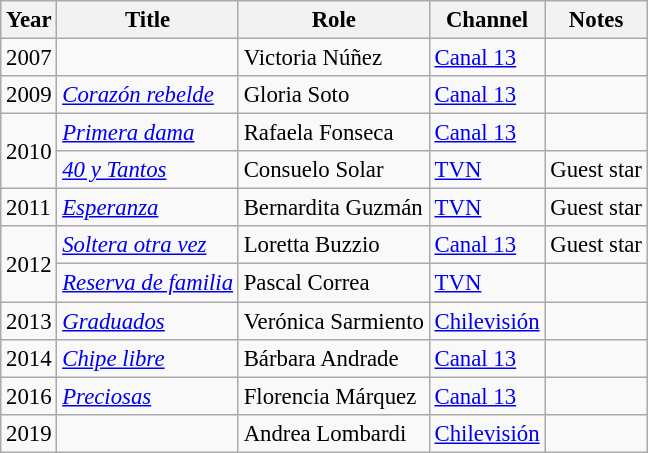<table class="wikitable" style="font-size: 95%;">
<tr>
<th>Year</th>
<th>Title</th>
<th>Role</th>
<th>Channel</th>
<th>Notes</th>
</tr>
<tr>
<td>2007</td>
<td><em></em></td>
<td>Victoria Núñez</td>
<td><a href='#'>Canal 13</a></td>
<td></td>
</tr>
<tr>
<td>2009</td>
<td><em><a href='#'>Corazón rebelde</a></em></td>
<td>Gloria Soto</td>
<td><a href='#'>Canal 13</a></td>
<td></td>
</tr>
<tr>
<td rowspan="2">2010</td>
<td><em><a href='#'>Primera dama</a></em></td>
<td>Rafaela Fonseca</td>
<td><a href='#'>Canal 13</a></td>
<td></td>
</tr>
<tr>
<td><em><a href='#'>40 y Tantos</a></em></td>
<td>Consuelo Solar</td>
<td><a href='#'>TVN</a></td>
<td>Guest star</td>
</tr>
<tr>
<td>2011</td>
<td><em><a href='#'>Esperanza</a></em></td>
<td>Bernardita Guzmán</td>
<td><a href='#'>TVN</a></td>
<td>Guest star</td>
</tr>
<tr>
<td rowspan="2">2012</td>
<td><em><a href='#'>Soltera otra vez</a></em></td>
<td>Loretta Buzzio</td>
<td><a href='#'>Canal 13</a></td>
<td>Guest star</td>
</tr>
<tr>
<td><em><a href='#'>Reserva de familia</a></em></td>
<td>Pascal Correa</td>
<td><a href='#'>TVN</a></td>
<td></td>
</tr>
<tr>
<td>2013</td>
<td><em><a href='#'>Graduados</a></em></td>
<td>Verónica Sarmiento</td>
<td><a href='#'>Chilevisión</a></td>
<td></td>
</tr>
<tr>
<td>2014</td>
<td><em><a href='#'>Chipe libre</a></em></td>
<td>Bárbara Andrade</td>
<td><a href='#'>Canal 13</a></td>
<td></td>
</tr>
<tr>
<td>2016</td>
<td><em><a href='#'>Preciosas</a></em></td>
<td>Florencia Márquez</td>
<td><a href='#'>Canal 13</a></td>
<td></td>
</tr>
<tr>
<td>2019</td>
<td><em></em></td>
<td>Andrea Lombardi</td>
<td><a href='#'>Chilevisión</a></td>
<td></td>
</tr>
</table>
